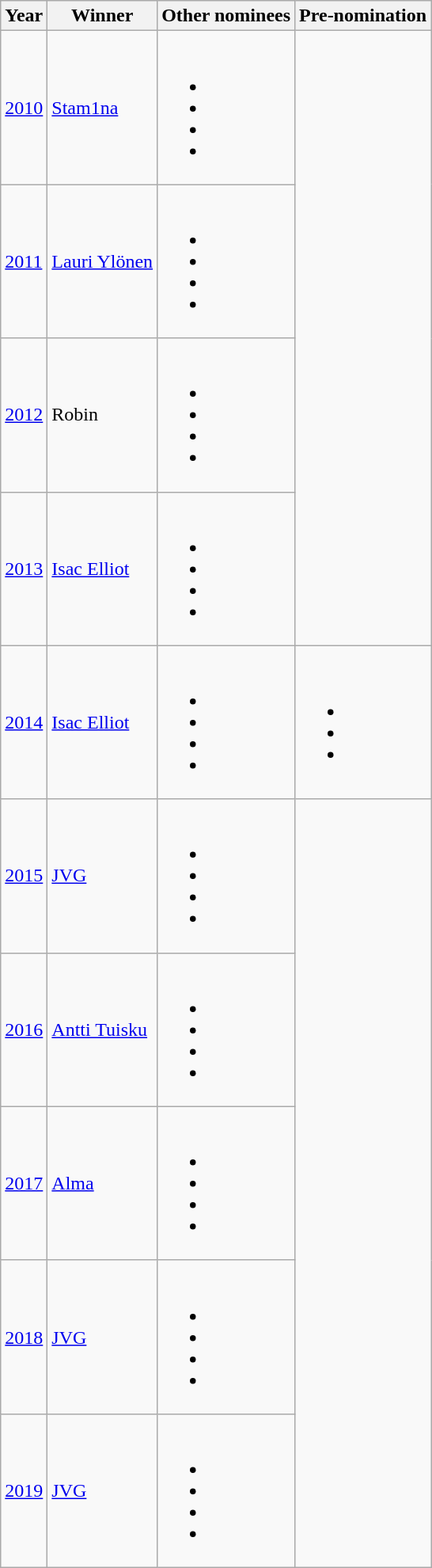<table class="wikitable">
<tr>
<th>Year</th>
<th>Winner</th>
<th>Other nominees</th>
<th>Pre-nomination</th>
</tr>
<tr>
<td><a href='#'>2010</a></td>
<td><a href='#'>Stam1na</a></td>
<td><br><ul><li></li><li></li><li></li><li></li></ul></td>
<td rowspan=4></td>
</tr>
<tr>
<td><a href='#'>2011</a></td>
<td><a href='#'>Lauri Ylönen</a></td>
<td><br><ul><li></li><li></li><li></li><li></li></ul></td>
</tr>
<tr>
<td><a href='#'>2012</a></td>
<td>Robin</td>
<td><br><ul><li></li><li></li><li></li><li></li></ul></td>
</tr>
<tr>
<td><a href='#'>2013</a></td>
<td><a href='#'>Isac Elliot</a></td>
<td><br><ul><li></li><li></li><li></li><li></li></ul></td>
</tr>
<tr>
<td><a href='#'>2014</a></td>
<td><a href='#'>Isac Elliot</a></td>
<td><br><ul><li></li><li></li><li></li><li></li></ul></td>
<td><br><ul><li></li><li></li><li></li></ul></td>
</tr>
<tr>
<td><a href='#'>2015</a></td>
<td><a href='#'>JVG</a></td>
<td><br><ul><li></li><li></li><li></li><li></li></ul></td>
<td rowspan="5"></td>
</tr>
<tr>
<td><a href='#'>2016</a></td>
<td><a href='#'>Antti Tuisku</a></td>
<td><br><ul><li></li><li></li><li></li><li></li></ul></td>
</tr>
<tr>
<td><a href='#'>2017</a></td>
<td><a href='#'>Alma</a></td>
<td><br><ul><li></li><li></li><li></li><li></li></ul></td>
</tr>
<tr>
<td><a href='#'>2018</a></td>
<td><a href='#'>JVG</a></td>
<td><br><ul><li></li><li></li><li></li><li></li></ul></td>
</tr>
<tr>
<td><a href='#'>2019</a></td>
<td><a href='#'>JVG</a></td>
<td><br><ul><li></li><li></li><li></li><li></li></ul></td>
</tr>
</table>
